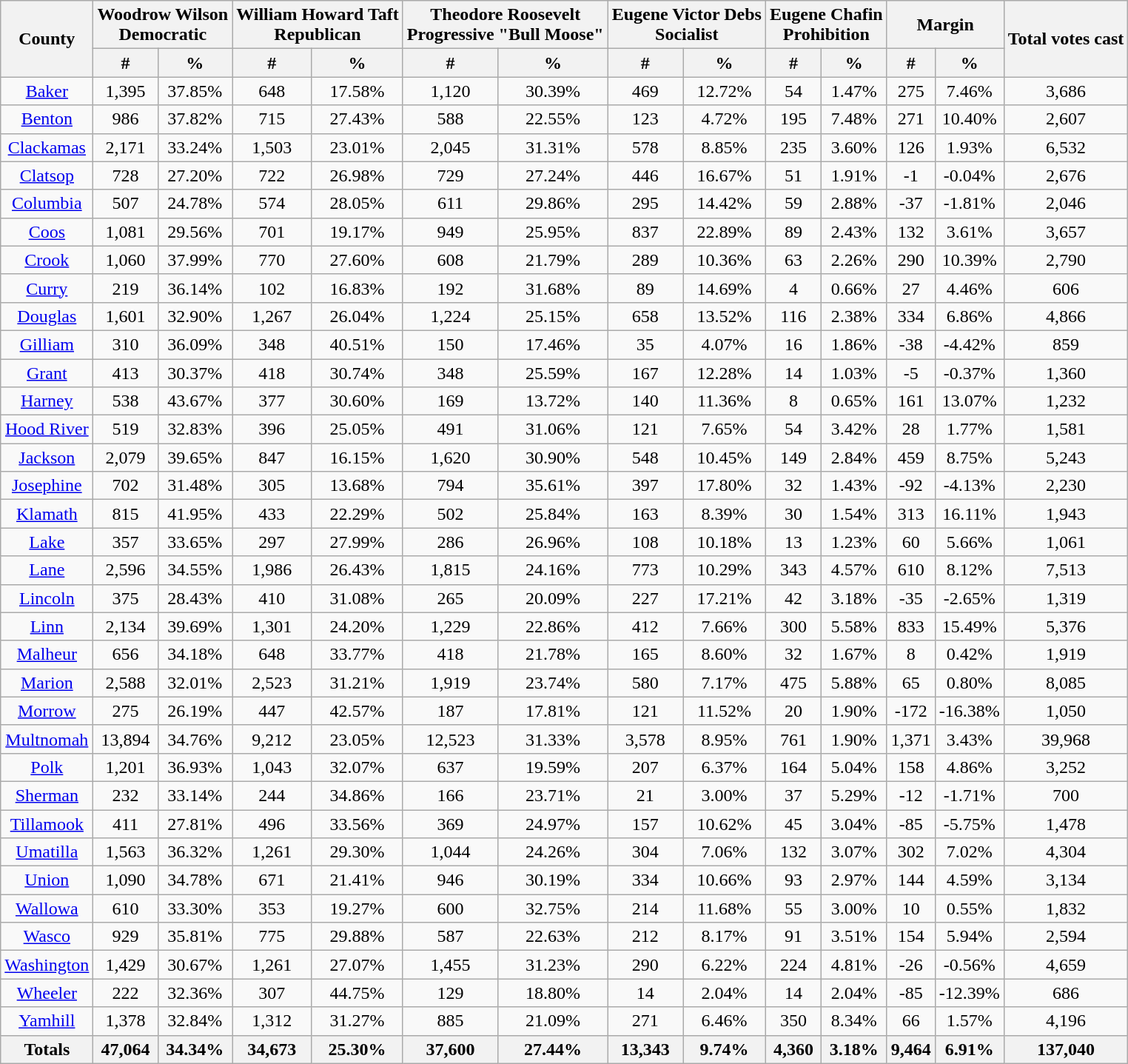<table class="wikitable sortable">
<tr>
<th style="text-align:center;" rowspan="2">County</th>
<th style="text-align:center;" colspan="2">Woodrow Wilson<br>Democratic</th>
<th style="text-align:center;" colspan="2">William Howard Taft<br>Republican</th>
<th style="text-align:center;" colspan="2">Theodore Roosevelt<br>Progressive "Bull Moose"</th>
<th style="text-align:center;" colspan="2">Eugene Victor Debs<br>Socialist</th>
<th style="text-align:center;" colspan="2">Eugene Chafin<br>Prohibition</th>
<th style="text-align:center;" colspan="2">Margin</th>
<th style="text-align:center;" rowspan="2">Total votes cast</th>
</tr>
<tr>
<th style="text-align:center;" data-sort-type="number">#</th>
<th style="text-align:center;" data-sort-type="number">%</th>
<th style="text-align:center;" data-sort-type="number">#</th>
<th style="text-align:center;" data-sort-type="number">%</th>
<th style="text-align:center;" data-sort-type="number">#</th>
<th style="text-align:center;" data-sort-type="number">%</th>
<th style="text-align:center;" data-sort-type="number">#</th>
<th style="text-align:center;" data-sort-type="number">%</th>
<th style="text-align:center;" data-sort-type="number">#</th>
<th style="text-align:center;" data-sort-type="number">%</th>
<th style="text-align:center;" data-sort-type="number">#</th>
<th style="text-align:center;" data-sort-type="number">%</th>
</tr>
<tr style="text-align:center;">
<td><a href='#'>Baker</a></td>
<td>1,395</td>
<td>37.85%</td>
<td>648</td>
<td>17.58%</td>
<td>1,120</td>
<td>30.39%</td>
<td>469</td>
<td>12.72%</td>
<td>54</td>
<td>1.47%</td>
<td>275</td>
<td>7.46%</td>
<td>3,686</td>
</tr>
<tr style="text-align:center;">
<td><a href='#'>Benton</a></td>
<td>986</td>
<td>37.82%</td>
<td>715</td>
<td>27.43%</td>
<td>588</td>
<td>22.55%</td>
<td>123</td>
<td>4.72%</td>
<td>195</td>
<td>7.48%</td>
<td>271</td>
<td>10.40%</td>
<td>2,607</td>
</tr>
<tr style="text-align:center;">
<td><a href='#'>Clackamas</a></td>
<td>2,171</td>
<td>33.24%</td>
<td>1,503</td>
<td>23.01%</td>
<td>2,045</td>
<td>31.31%</td>
<td>578</td>
<td>8.85%</td>
<td>235</td>
<td>3.60%</td>
<td>126</td>
<td>1.93%</td>
<td>6,532</td>
</tr>
<tr style="text-align:center;">
<td><a href='#'>Clatsop</a></td>
<td>728</td>
<td>27.20%</td>
<td>722</td>
<td>26.98%</td>
<td>729</td>
<td>27.24%</td>
<td>446</td>
<td>16.67%</td>
<td>51</td>
<td>1.91%</td>
<td>-1</td>
<td>-0.04%</td>
<td>2,676</td>
</tr>
<tr style="text-align:center;">
<td><a href='#'>Columbia</a></td>
<td>507</td>
<td>24.78%</td>
<td>574</td>
<td>28.05%</td>
<td>611</td>
<td>29.86%</td>
<td>295</td>
<td>14.42%</td>
<td>59</td>
<td>2.88%</td>
<td>-37</td>
<td>-1.81%</td>
<td>2,046</td>
</tr>
<tr style="text-align:center;">
<td><a href='#'>Coos</a></td>
<td>1,081</td>
<td>29.56%</td>
<td>701</td>
<td>19.17%</td>
<td>949</td>
<td>25.95%</td>
<td>837</td>
<td>22.89%</td>
<td>89</td>
<td>2.43%</td>
<td>132</td>
<td>3.61%</td>
<td>3,657</td>
</tr>
<tr style="text-align:center;">
<td><a href='#'>Crook</a></td>
<td>1,060</td>
<td>37.99%</td>
<td>770</td>
<td>27.60%</td>
<td>608</td>
<td>21.79%</td>
<td>289</td>
<td>10.36%</td>
<td>63</td>
<td>2.26%</td>
<td>290</td>
<td>10.39%</td>
<td>2,790</td>
</tr>
<tr style="text-align:center;">
<td><a href='#'>Curry</a></td>
<td>219</td>
<td>36.14%</td>
<td>102</td>
<td>16.83%</td>
<td>192</td>
<td>31.68%</td>
<td>89</td>
<td>14.69%</td>
<td>4</td>
<td>0.66%</td>
<td>27</td>
<td>4.46%</td>
<td>606</td>
</tr>
<tr style="text-align:center;">
<td><a href='#'>Douglas</a></td>
<td>1,601</td>
<td>32.90%</td>
<td>1,267</td>
<td>26.04%</td>
<td>1,224</td>
<td>25.15%</td>
<td>658</td>
<td>13.52%</td>
<td>116</td>
<td>2.38%</td>
<td>334</td>
<td>6.86%</td>
<td>4,866</td>
</tr>
<tr style="text-align:center;">
<td><a href='#'>Gilliam</a></td>
<td>310</td>
<td>36.09%</td>
<td>348</td>
<td>40.51%</td>
<td>150</td>
<td>17.46%</td>
<td>35</td>
<td>4.07%</td>
<td>16</td>
<td>1.86%</td>
<td>-38</td>
<td>-4.42%</td>
<td>859</td>
</tr>
<tr style="text-align:center;">
<td><a href='#'>Grant</a></td>
<td>413</td>
<td>30.37%</td>
<td>418</td>
<td>30.74%</td>
<td>348</td>
<td>25.59%</td>
<td>167</td>
<td>12.28%</td>
<td>14</td>
<td>1.03%</td>
<td>-5</td>
<td>-0.37%</td>
<td>1,360</td>
</tr>
<tr style="text-align:center;">
<td><a href='#'>Harney</a></td>
<td>538</td>
<td>43.67%</td>
<td>377</td>
<td>30.60%</td>
<td>169</td>
<td>13.72%</td>
<td>140</td>
<td>11.36%</td>
<td>8</td>
<td>0.65%</td>
<td>161</td>
<td>13.07%</td>
<td>1,232</td>
</tr>
<tr style="text-align:center;">
<td><a href='#'>Hood River</a></td>
<td>519</td>
<td>32.83%</td>
<td>396</td>
<td>25.05%</td>
<td>491</td>
<td>31.06%</td>
<td>121</td>
<td>7.65%</td>
<td>54</td>
<td>3.42%</td>
<td>28</td>
<td>1.77%</td>
<td>1,581</td>
</tr>
<tr style="text-align:center;">
<td><a href='#'>Jackson</a></td>
<td>2,079</td>
<td>39.65%</td>
<td>847</td>
<td>16.15%</td>
<td>1,620</td>
<td>30.90%</td>
<td>548</td>
<td>10.45%</td>
<td>149</td>
<td>2.84%</td>
<td>459</td>
<td>8.75%</td>
<td>5,243</td>
</tr>
<tr style="text-align:center;">
<td><a href='#'>Josephine</a></td>
<td>702</td>
<td>31.48%</td>
<td>305</td>
<td>13.68%</td>
<td>794</td>
<td>35.61%</td>
<td>397</td>
<td>17.80%</td>
<td>32</td>
<td>1.43%</td>
<td>-92</td>
<td>-4.13%</td>
<td>2,230</td>
</tr>
<tr style="text-align:center;">
<td><a href='#'>Klamath</a></td>
<td>815</td>
<td>41.95%</td>
<td>433</td>
<td>22.29%</td>
<td>502</td>
<td>25.84%</td>
<td>163</td>
<td>8.39%</td>
<td>30</td>
<td>1.54%</td>
<td>313</td>
<td>16.11%</td>
<td>1,943</td>
</tr>
<tr style="text-align:center;">
<td><a href='#'>Lake</a></td>
<td>357</td>
<td>33.65%</td>
<td>297</td>
<td>27.99%</td>
<td>286</td>
<td>26.96%</td>
<td>108</td>
<td>10.18%</td>
<td>13</td>
<td>1.23%</td>
<td>60</td>
<td>5.66%</td>
<td>1,061</td>
</tr>
<tr style="text-align:center;">
<td><a href='#'>Lane</a></td>
<td>2,596</td>
<td>34.55%</td>
<td>1,986</td>
<td>26.43%</td>
<td>1,815</td>
<td>24.16%</td>
<td>773</td>
<td>10.29%</td>
<td>343</td>
<td>4.57%</td>
<td>610</td>
<td>8.12%</td>
<td>7,513</td>
</tr>
<tr style="text-align:center;">
<td><a href='#'>Lincoln</a></td>
<td>375</td>
<td>28.43%</td>
<td>410</td>
<td>31.08%</td>
<td>265</td>
<td>20.09%</td>
<td>227</td>
<td>17.21%</td>
<td>42</td>
<td>3.18%</td>
<td>-35</td>
<td>-2.65%</td>
<td>1,319</td>
</tr>
<tr style="text-align:center;">
<td><a href='#'>Linn</a></td>
<td>2,134</td>
<td>39.69%</td>
<td>1,301</td>
<td>24.20%</td>
<td>1,229</td>
<td>22.86%</td>
<td>412</td>
<td>7.66%</td>
<td>300</td>
<td>5.58%</td>
<td>833</td>
<td>15.49%</td>
<td>5,376</td>
</tr>
<tr style="text-align:center;">
<td><a href='#'>Malheur</a></td>
<td>656</td>
<td>34.18%</td>
<td>648</td>
<td>33.77%</td>
<td>418</td>
<td>21.78%</td>
<td>165</td>
<td>8.60%</td>
<td>32</td>
<td>1.67%</td>
<td>8</td>
<td>0.42%</td>
<td>1,919</td>
</tr>
<tr style="text-align:center;">
<td><a href='#'>Marion</a></td>
<td>2,588</td>
<td>32.01%</td>
<td>2,523</td>
<td>31.21%</td>
<td>1,919</td>
<td>23.74%</td>
<td>580</td>
<td>7.17%</td>
<td>475</td>
<td>5.88%</td>
<td>65</td>
<td>0.80%</td>
<td>8,085</td>
</tr>
<tr style="text-align:center;">
<td><a href='#'>Morrow</a></td>
<td>275</td>
<td>26.19%</td>
<td>447</td>
<td>42.57%</td>
<td>187</td>
<td>17.81%</td>
<td>121</td>
<td>11.52%</td>
<td>20</td>
<td>1.90%</td>
<td>-172</td>
<td>-16.38%</td>
<td>1,050</td>
</tr>
<tr style="text-align:center;">
<td><a href='#'>Multnomah</a></td>
<td>13,894</td>
<td>34.76%</td>
<td>9,212</td>
<td>23.05%</td>
<td>12,523</td>
<td>31.33%</td>
<td>3,578</td>
<td>8.95%</td>
<td>761</td>
<td>1.90%</td>
<td>1,371</td>
<td>3.43%</td>
<td>39,968</td>
</tr>
<tr style="text-align:center;">
<td><a href='#'>Polk</a></td>
<td>1,201</td>
<td>36.93%</td>
<td>1,043</td>
<td>32.07%</td>
<td>637</td>
<td>19.59%</td>
<td>207</td>
<td>6.37%</td>
<td>164</td>
<td>5.04%</td>
<td>158</td>
<td>4.86%</td>
<td>3,252</td>
</tr>
<tr style="text-align:center;">
<td><a href='#'>Sherman</a></td>
<td>232</td>
<td>33.14%</td>
<td>244</td>
<td>34.86%</td>
<td>166</td>
<td>23.71%</td>
<td>21</td>
<td>3.00%</td>
<td>37</td>
<td>5.29%</td>
<td>-12</td>
<td>-1.71%</td>
<td>700</td>
</tr>
<tr style="text-align:center;">
<td><a href='#'>Tillamook</a></td>
<td>411</td>
<td>27.81%</td>
<td>496</td>
<td>33.56%</td>
<td>369</td>
<td>24.97%</td>
<td>157</td>
<td>10.62%</td>
<td>45</td>
<td>3.04%</td>
<td>-85</td>
<td>-5.75%</td>
<td>1,478</td>
</tr>
<tr style="text-align:center;">
<td><a href='#'>Umatilla</a></td>
<td>1,563</td>
<td>36.32%</td>
<td>1,261</td>
<td>29.30%</td>
<td>1,044</td>
<td>24.26%</td>
<td>304</td>
<td>7.06%</td>
<td>132</td>
<td>3.07%</td>
<td>302</td>
<td>7.02%</td>
<td>4,304</td>
</tr>
<tr style="text-align:center;">
<td><a href='#'>Union</a></td>
<td>1,090</td>
<td>34.78%</td>
<td>671</td>
<td>21.41%</td>
<td>946</td>
<td>30.19%</td>
<td>334</td>
<td>10.66%</td>
<td>93</td>
<td>2.97%</td>
<td>144</td>
<td>4.59%</td>
<td>3,134</td>
</tr>
<tr style="text-align:center;">
<td><a href='#'>Wallowa</a></td>
<td>610</td>
<td>33.30%</td>
<td>353</td>
<td>19.27%</td>
<td>600</td>
<td>32.75%</td>
<td>214</td>
<td>11.68%</td>
<td>55</td>
<td>3.00%</td>
<td>10</td>
<td>0.55%</td>
<td>1,832</td>
</tr>
<tr style="text-align:center;">
<td><a href='#'>Wasco</a></td>
<td>929</td>
<td>35.81%</td>
<td>775</td>
<td>29.88%</td>
<td>587</td>
<td>22.63%</td>
<td>212</td>
<td>8.17%</td>
<td>91</td>
<td>3.51%</td>
<td>154</td>
<td>5.94%</td>
<td>2,594</td>
</tr>
<tr style="text-align:center;">
<td><a href='#'>Washington</a></td>
<td>1,429</td>
<td>30.67%</td>
<td>1,261</td>
<td>27.07%</td>
<td>1,455</td>
<td>31.23%</td>
<td>290</td>
<td>6.22%</td>
<td>224</td>
<td>4.81%</td>
<td>-26</td>
<td>-0.56%</td>
<td>4,659</td>
</tr>
<tr style="text-align:center;">
<td><a href='#'>Wheeler</a></td>
<td>222</td>
<td>32.36%</td>
<td>307</td>
<td>44.75%</td>
<td>129</td>
<td>18.80%</td>
<td>14</td>
<td>2.04%</td>
<td>14</td>
<td>2.04%</td>
<td>-85</td>
<td>-12.39%</td>
<td>686</td>
</tr>
<tr style="text-align:center;">
<td><a href='#'>Yamhill</a></td>
<td>1,378</td>
<td>32.84%</td>
<td>1,312</td>
<td>31.27%</td>
<td>885</td>
<td>21.09%</td>
<td>271</td>
<td>6.46%</td>
<td>350</td>
<td>8.34%</td>
<td>66</td>
<td>1.57%</td>
<td>4,196</td>
</tr>
<tr style="text-align:center;">
<th>Totals</th>
<th>47,064</th>
<th>34.34%</th>
<th>34,673</th>
<th>25.30%</th>
<th>37,600</th>
<th>27.44%</th>
<th>13,343</th>
<th>9.74%</th>
<th>4,360</th>
<th>3.18%</th>
<th>9,464</th>
<th>6.91%</th>
<th>137,040</th>
</tr>
</table>
